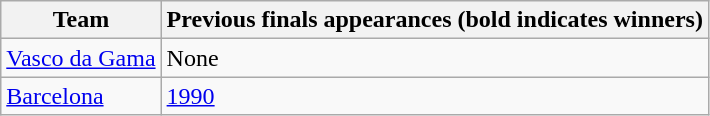<table class="wikitable">
<tr>
<th>Team</th>
<th>Previous finals appearances (bold indicates winners)</th>
</tr>
<tr>
<td> <a href='#'>Vasco da Gama</a></td>
<td>None</td>
</tr>
<tr>
<td> <a href='#'>Barcelona</a></td>
<td><a href='#'>1990</a></td>
</tr>
</table>
